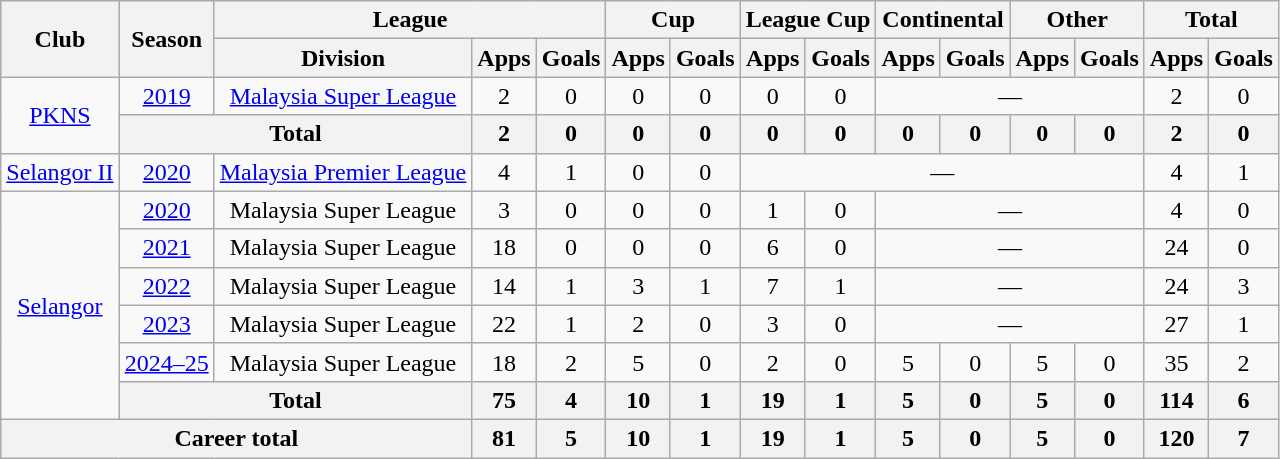<table class="wikitable" style="text-align: center;">
<tr>
<th rowspan="2">Club</th>
<th rowspan="2">Season</th>
<th colspan="3">League</th>
<th colspan="2">Cup</th>
<th colspan="2">League Cup</th>
<th colspan="2">Continental</th>
<th colspan="2">Other</th>
<th colspan="2">Total</th>
</tr>
<tr>
<th>Division</th>
<th>Apps</th>
<th>Goals</th>
<th>Apps</th>
<th>Goals</th>
<th>Apps</th>
<th>Goals</th>
<th>Apps</th>
<th>Goals</th>
<th>Apps</th>
<th>Goals</th>
<th>Apps</th>
<th>Goals</th>
</tr>
<tr>
<td rowspan="2"><a href='#'>PKNS</a></td>
<td><a href='#'>2019</a></td>
<td><a href='#'>Malaysia Super League</a></td>
<td>2</td>
<td>0</td>
<td>0</td>
<td>0</td>
<td>0</td>
<td>0</td>
<td colspan=4>—</td>
<td>2</td>
<td>0</td>
</tr>
<tr>
<th colspan="2">Total</th>
<th>2</th>
<th>0</th>
<th>0</th>
<th>0</th>
<th>0</th>
<th>0</th>
<th>0</th>
<th>0</th>
<th>0</th>
<th>0</th>
<th>2</th>
<th>0</th>
</tr>
<tr>
<td><a href='#'>Selangor II</a></td>
<td><a href='#'>2020</a></td>
<td><a href='#'>Malaysia Premier League</a></td>
<td>4</td>
<td>1</td>
<td>0</td>
<td>0</td>
<td colspan=6>—</td>
<td>4</td>
<td>1</td>
</tr>
<tr>
<td rowspan="6"><a href='#'>Selangor</a></td>
<td><a href='#'>2020</a></td>
<td>Malaysia Super League</td>
<td>3</td>
<td>0</td>
<td>0</td>
<td>0</td>
<td>1</td>
<td>0</td>
<td colspan=4>—</td>
<td>4</td>
<td>0</td>
</tr>
<tr>
<td><a href='#'>2021</a></td>
<td>Malaysia Super League</td>
<td>18</td>
<td>0</td>
<td>0</td>
<td>0</td>
<td>6</td>
<td>0</td>
<td colspan=4>—</td>
<td>24</td>
<td>0</td>
</tr>
<tr>
<td><a href='#'>2022</a></td>
<td>Malaysia Super League</td>
<td>14</td>
<td>1</td>
<td>3</td>
<td>1</td>
<td>7</td>
<td>1</td>
<td colspan=4>—</td>
<td>24</td>
<td>3</td>
</tr>
<tr>
<td><a href='#'>2023</a></td>
<td>Malaysia Super League</td>
<td>22</td>
<td>1</td>
<td>2</td>
<td>0</td>
<td>3</td>
<td>0</td>
<td colspan=4>—</td>
<td>27</td>
<td>1</td>
</tr>
<tr>
<td><a href='#'>2024–25</a></td>
<td>Malaysia Super League</td>
<td>18</td>
<td>2</td>
<td>5</td>
<td>0</td>
<td>2</td>
<td>0</td>
<td>5</td>
<td>0</td>
<td>5</td>
<td>0</td>
<td>35</td>
<td>2</td>
</tr>
<tr>
<th colspan="2">Total</th>
<th>75</th>
<th>4</th>
<th>10</th>
<th>1</th>
<th>19</th>
<th>1</th>
<th>5</th>
<th>0</th>
<th>5</th>
<th>0</th>
<th>114</th>
<th>6</th>
</tr>
<tr>
<th colspan="3">Career total</th>
<th>81</th>
<th>5</th>
<th>10</th>
<th>1</th>
<th>19</th>
<th>1</th>
<th>5</th>
<th>0</th>
<th>5</th>
<th>0</th>
<th>120</th>
<th>7</th>
</tr>
</table>
